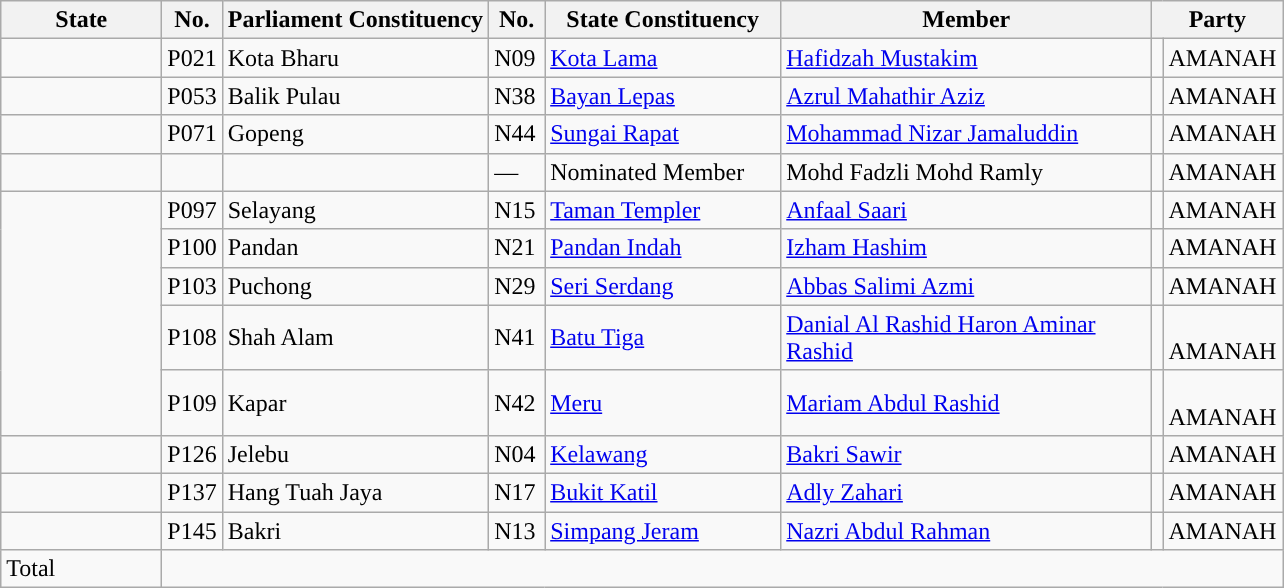<table class ="wikitable sortable">
<tr>
<th style="width:100px;">State</th>
<th>No.</th>
<th>Parliament Constituency</th>
<th style="width:30px;">No.</th>
<th style="width:150px;">State Constituency</th>
<th style="width:240px;">Member</th>
<th style="width:80px;" colspan=2>Party</th>
</tr>
<tr>
<td rowspan=1></td>
<td>P021</td>
<td>Kota Bharu</td>
<td>N09</td>
<td><a href='#'>Kota Lama</a></td>
<td><a href='#'>Hafidzah Mustakim</a></td>
<td></td>
<td>AMANAH</td>
</tr>
<tr>
<td rowspan=1></td>
<td>P053</td>
<td>Balik Pulau</td>
<td>N38</td>
<td><a href='#'>Bayan Lepas</a></td>
<td><a href='#'>Azrul Mahathir Aziz</a></td>
<td></td>
<td>AMANAH</td>
</tr>
<tr>
<td></td>
<td>P071</td>
<td>Gopeng</td>
<td>N44</td>
<td><a href='#'>Sungai Rapat</a></td>
<td><a href='#'>Mohammad Nizar Jamaluddin</a></td>
<td></td>
<td>AMANAH</td>
</tr>
<tr>
<td rowspan="1"></td>
<td></td>
<td></td>
<td>—</td>
<td>Nominated Member</td>
<td>Mohd Fadzli Mohd Ramly</td>
<td></td>
<td>AMANAH</td>
</tr>
<tr>
<td rowspan="5"></td>
<td>P097</td>
<td>Selayang</td>
<td>N15</td>
<td><a href='#'>Taman Templer</a></td>
<td><a href='#'>Anfaal Saari</a></td>
<td></td>
<td>AMANAH</td>
</tr>
<tr>
<td>P100</td>
<td>Pandan</td>
<td>N21</td>
<td><a href='#'>Pandan Indah</a></td>
<td><a href='#'>Izham Hashim</a></td>
<td></td>
<td>AMANAH</td>
</tr>
<tr>
<td>P103</td>
<td>Puchong</td>
<td>N29</td>
<td><a href='#'>Seri Serdang</a></td>
<td><a href='#'>Abbas Salimi Azmi</a></td>
<td></td>
<td>AMANAH</td>
</tr>
<tr>
<td>P108</td>
<td>Shah Alam</td>
<td>N41</td>
<td><a href='#'>Batu Tiga</a></td>
<td><a href='#'>Danial Al Rashid Haron Aminar Rashid</a></td>
<td></td>
<td><br>AMANAH</td>
</tr>
<tr>
<td>P109</td>
<td>Kapar</td>
<td>N42</td>
<td><a href='#'>Meru</a></td>
<td><a href='#'>Mariam Abdul Rashid</a></td>
<td></td>
<td><br>AMANAH</td>
</tr>
<tr>
<td rowspan="1"></td>
<td>P126</td>
<td>Jelebu</td>
<td>N04</td>
<td><a href='#'>Kelawang</a></td>
<td><a href='#'>Bakri Sawir</a></td>
<td></td>
<td>AMANAH</td>
</tr>
<tr>
<td rowspan="1"></td>
<td>P137</td>
<td>Hang Tuah Jaya</td>
<td>N17</td>
<td><a href='#'>Bukit Katil</a></td>
<td><a href='#'>Adly Zahari</a></td>
<td></td>
<td>AMANAH</td>
</tr>
<tr>
<td rowspan="1"></td>
<td>P145</td>
<td>Bakri</td>
<td>N13</td>
<td><a href='#'>Simpang Jeram</a></td>
<td><a href='#'>Nazri Abdul Rahman</a></td>
<td></td>
<td>AMANAH</td>
</tr>
<tr>
<td>Total</td>
<td colspan="7"></td>
</tr>
</table>
